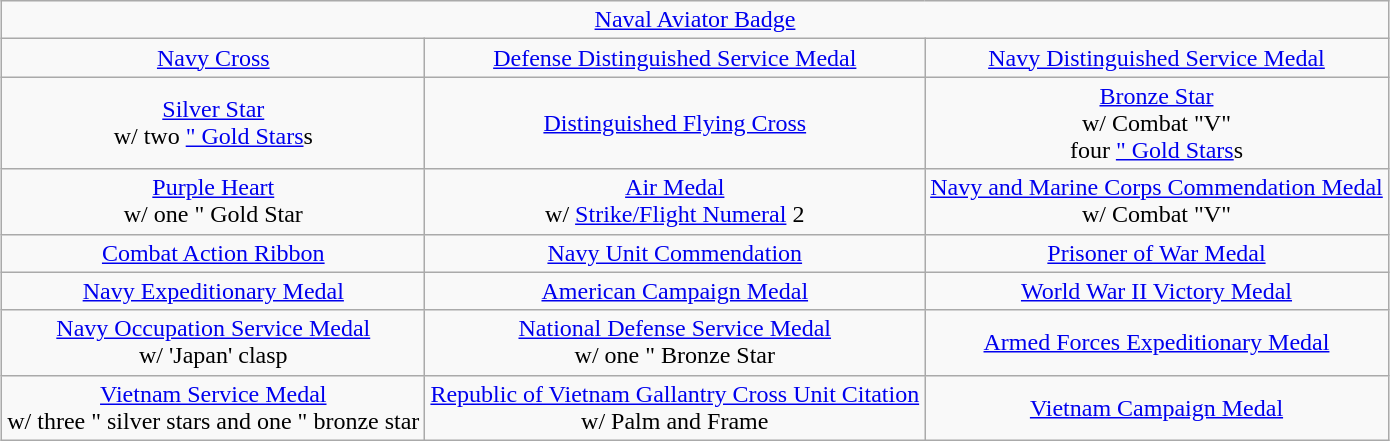<table class="wikitable" style="margin:1em auto; text-align:center;">
<tr>
<td colspan="3"><a href='#'>Naval Aviator Badge</a></td>
</tr>
<tr>
<td><a href='#'>Navy Cross</a></td>
<td><a href='#'>Defense Distinguished Service Medal</a></td>
<td><a href='#'>Navy Distinguished Service Medal</a></td>
</tr>
<tr>
<td><a href='#'>Silver Star</a><br>w/ two <a href='#'>" Gold Stars</a>s</td>
<td><a href='#'>Distinguished Flying Cross</a></td>
<td><a href='#'>Bronze Star</a><br>w/ Combat "V"<br> four <a href='#'>" Gold Stars</a>s</td>
</tr>
<tr>
<td><a href='#'>Purple Heart</a><br>w/ one " Gold Star</td>
<td><a href='#'>Air Medal</a><br> w/ <a href='#'>Strike/Flight Numeral</a> 2</td>
<td><a href='#'>Navy and Marine Corps Commendation Medal</a><br>w/ Combat "V"</td>
</tr>
<tr>
<td><a href='#'>Combat Action Ribbon</a></td>
<td><a href='#'>Navy Unit Commendation</a></td>
<td><a href='#'>Prisoner of War Medal</a></td>
</tr>
<tr>
<td><a href='#'>Navy Expeditionary Medal</a></td>
<td><a href='#'>American Campaign Medal</a></td>
<td><a href='#'>World War II Victory Medal</a></td>
</tr>
<tr>
<td><a href='#'>Navy Occupation Service Medal</a><br>w/ 'Japan' clasp</td>
<td><a href='#'>National Defense Service Medal</a><br>w/ one " Bronze Star</td>
<td><a href='#'>Armed Forces Expeditionary Medal</a></td>
</tr>
<tr>
<td><a href='#'>Vietnam Service Medal</a><br>w/ three " silver stars and one " bronze star</td>
<td><a href='#'>Republic of Vietnam Gallantry Cross Unit Citation</a><br>w/ Palm and Frame</td>
<td><a href='#'>Vietnam Campaign Medal</a></td>
</tr>
</table>
